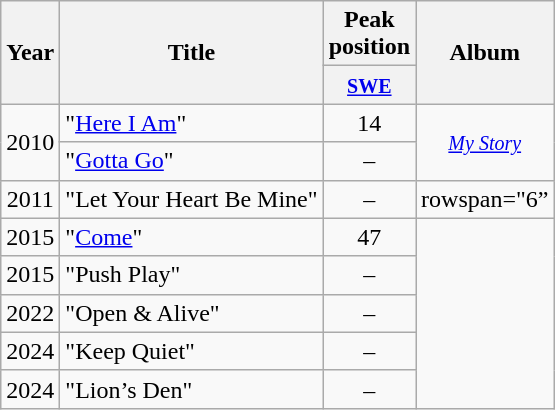<table class="wikitable" style=text-align:center;>
<tr>
<th rowspan="2">Year</th>
<th rowspan="2">Title</th>
<th colspan="1">Peak position</th>
<th rowspan="2">Album</th>
</tr>
<tr>
<th style="text-align:center; width:35px;"><small><a href='#'>SWE</a></small></th>
</tr>
<tr>
<td style="text-align:center;" rowspan="2">2010</td>
<td align="left">"<a href='#'>Here I Am</a>"</td>
<td style="text-align:center;">14</td>
<td style="text-align:center;" rowspan="2"><small><em><a href='#'>My Story</a></em></small></td>
</tr>
<tr>
<td align="left">"<a href='#'>Gotta Go</a>"</td>
<td style="text-align:center;">–</td>
</tr>
<tr>
<td style="text-align:center;">2011</td>
<td align="left">"Let Your Heart Be Mine"</td>
<td style="text-align:center;">–</td>
<td>rowspan="6” </td>
</tr>
<tr>
<td style="text-align:center;">2015</td>
<td align="left">"<a href='#'>Come</a>"</td>
<td style="text-align:center;">47</td>
</tr>
<tr>
<td style="text-align:center;">2015</td>
<td align="left">"Push Play"</td>
<td style="text-align:center;">–</td>
</tr>
<tr>
<td style="text-align:center;">2022</td>
<td align="left">"Open & Alive"</td>
<td style="text-align:center;">–</td>
</tr>
<tr>
<td style="text-align:center;">2024</td>
<td align="left">"Keep Quiet"</td>
<td style="text-align:center;">–</td>
</tr>
<tr>
<td style="text-align:center;">2024</td>
<td align="left">"Lion’s Den"</td>
<td style="text-align:center;">–</td>
</tr>
</table>
